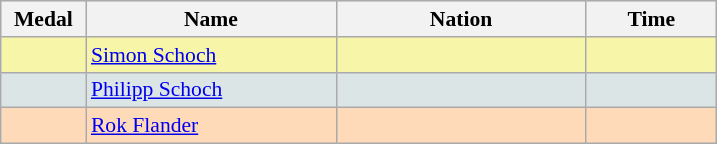<table class=wikitable style="border:1px solid #AAAAAA;font-size:90%">
<tr bgcolor="#E4E4E4">
<th width=50>Medal</th>
<th width=160>Name</th>
<th width=160>Nation</th>
<th width=80>Time</th>
</tr>
<tr bgcolor="#F7F6A8">
<td align="center"></td>
<td><a href='#'>Simon Schoch</a></td>
<td></td>
<td align="center"></td>
</tr>
<tr bgcolor="#DCE5E5">
<td align="center"></td>
<td><a href='#'>Philipp Schoch</a></td>
<td></td>
<td align="center"></td>
</tr>
<tr bgcolor="#FFDAB9">
<td align="center"></td>
<td><a href='#'>Rok Flander</a></td>
<td></td>
<td align="center"></td>
</tr>
</table>
